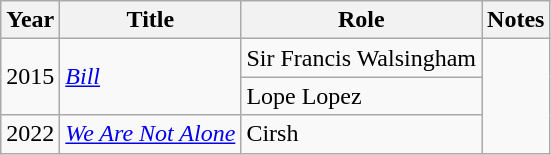<table class="wikitable sortable">
<tr>
<th>Year</th>
<th>Title</th>
<th>Role</th>
<th class="unsortable">Notes</th>
</tr>
<tr>
<td rowspan="2">2015</td>
<td rowspan="2"><em><a href='#'> Bill</a></em></td>
<td>Sir Francis Walsingham</td>
</tr>
<tr>
<td>Lope Lopez</td>
</tr>
<tr>
<td>2022</td>
<td><em><a href='#'>We Are Not Alone</a></em></td>
<td>Cirsh</td>
</tr>
</table>
